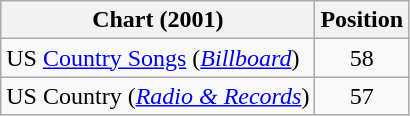<table class="wikitable sortable">
<tr>
<th scope="col">Chart (2001)</th>
<th scope="col">Position</th>
</tr>
<tr>
<td>US <a href='#'>Country Songs</a> (<em><a href='#'>Billboard</a></em>)</td>
<td align="center">58</td>
</tr>
<tr>
<td>US Country (<em><a href='#'>Radio & Records</a></em>)</td>
<td align="center">57</td>
</tr>
</table>
